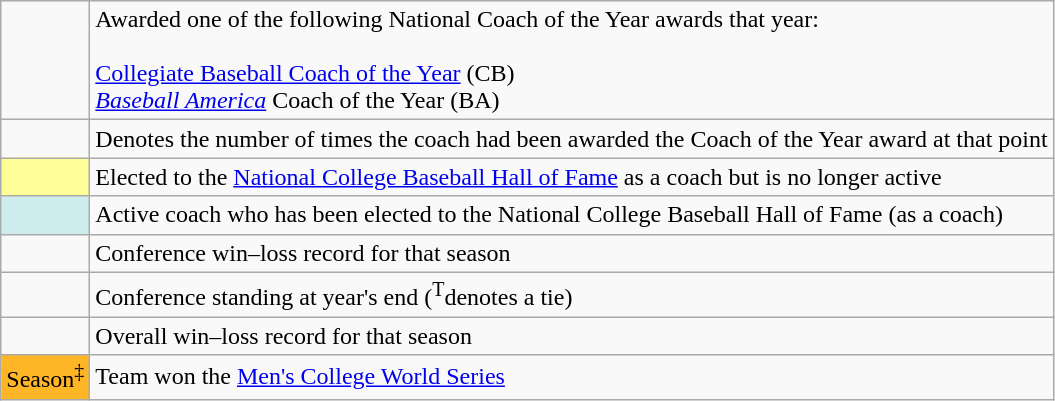<table class="wikitable">
<tr>
<td></td>
<td>Awarded one of the following National Coach of the Year awards that year:<br><br><a href='#'>Collegiate Baseball Coach of the Year</a> (CB)<br>
<em><a href='#'>Baseball America</a></em> Coach of the Year (BA)</td>
</tr>
<tr>
<td></td>
<td>Denotes the number of times the coach had been awarded the Coach of the Year award at that point</td>
</tr>
<tr>
<td style="background-color:#FFFF99; width:3em"></td>
<td>Elected to the <a href='#'>National College Baseball Hall of Fame</a> as a coach but is no longer active</td>
</tr>
<tr>
<td style="background-color:#CFECEC; width:3em"></td>
<td>Active coach who has been elected to the National College Baseball Hall of Fame (as a coach)</td>
</tr>
<tr>
<td></td>
<td>Conference win–loss record for that season</td>
</tr>
<tr>
<td></td>
<td>Conference standing at year's end (<sup>T</sup>denotes a tie)</td>
</tr>
<tr>
<td></td>
<td>Overall win–loss record for that season</td>
</tr>
<tr>
<td style="background-color:#ffb626; width:3em">Season<sup>‡</sup></td>
<td>Team won the <a href='#'>Men's College World Series</a></td>
</tr>
</table>
